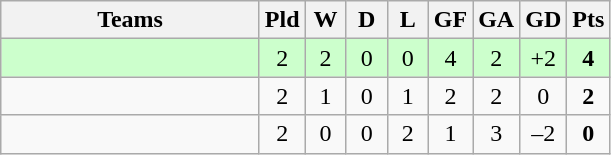<table class="wikitable" style="text-align: center;">
<tr>
<th width=165>Teams</th>
<th width=20>Pld</th>
<th width=20>W</th>
<th width=20>D</th>
<th width=20>L</th>
<th width=20>GF</th>
<th width=20>GA</th>
<th width=20>GD</th>
<th width=20>Pts</th>
</tr>
<tr align=center style="background:#ccffcc;">
<td style="text-align:left;"></td>
<td>2</td>
<td>2</td>
<td>0</td>
<td>0</td>
<td>4</td>
<td>2</td>
<td>+2</td>
<td><strong>4</strong></td>
</tr>
<tr align=center>
<td style="text-align:left;"></td>
<td>2</td>
<td>1</td>
<td>0</td>
<td>1</td>
<td>2</td>
<td>2</td>
<td>0</td>
<td><strong>2</strong></td>
</tr>
<tr align=center>
<td style="text-align:left;"></td>
<td>2</td>
<td>0</td>
<td>0</td>
<td>2</td>
<td>1</td>
<td>3</td>
<td>–2</td>
<td><strong>0</strong></td>
</tr>
</table>
